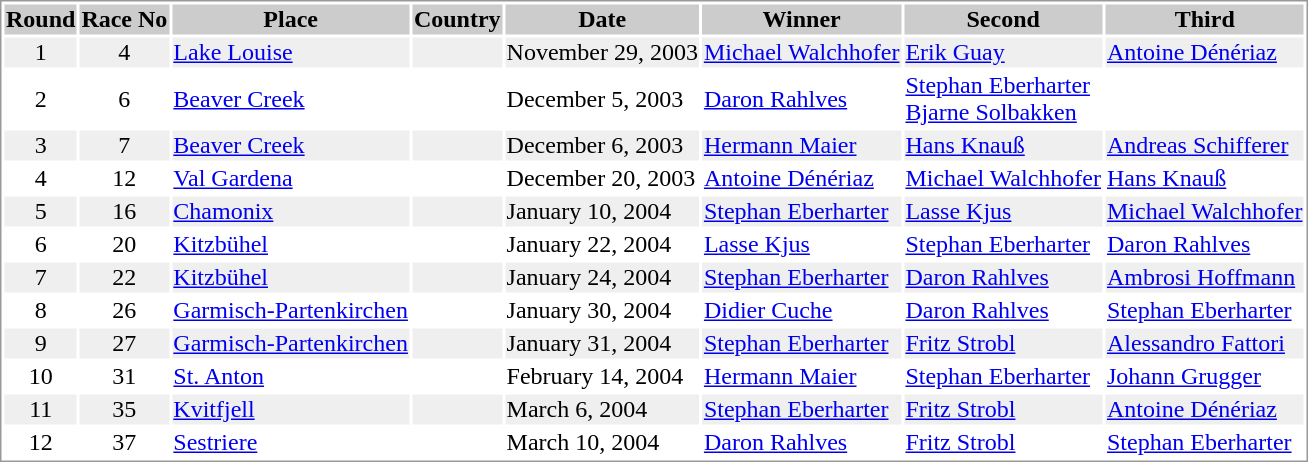<table border="0" style="border: 1px solid #999; background-color:#FFFFFF; text-align:center">
<tr align="center" bgcolor="#CCCCCC">
<th>Round</th>
<th>Race No</th>
<th>Place</th>
<th>Country</th>
<th>Date</th>
<th>Winner</th>
<th>Second</th>
<th>Third</th>
</tr>
<tr bgcolor="#EFEFEF">
<td>1</td>
<td>4</td>
<td align="left"><a href='#'>Lake Louise</a></td>
<td align="left"></td>
<td align="left">November 29, 2003</td>
<td align="left"> <a href='#'>Michael Walchhofer</a></td>
<td align="left"> <a href='#'>Erik Guay</a></td>
<td align="left"> <a href='#'>Antoine Dénériaz</a></td>
</tr>
<tr>
<td>2</td>
<td>6</td>
<td align="left"><a href='#'>Beaver Creek</a></td>
<td align="left"></td>
<td align="left">December 5, 2003</td>
<td align="left"> <a href='#'>Daron Rahlves</a></td>
<td align="left"> <a href='#'>Stephan Eberharter</a><br>  <a href='#'>Bjarne Solbakken</a></td>
<td></td>
</tr>
<tr bgcolor="#EFEFEF">
<td>3</td>
<td>7</td>
<td align="left"><a href='#'>Beaver Creek</a></td>
<td align="left"></td>
<td align="left">December 6, 2003</td>
<td align="left"> <a href='#'>Hermann Maier</a></td>
<td align="left"> <a href='#'>Hans Knauß</a></td>
<td align="left"> <a href='#'>Andreas Schifferer</a></td>
</tr>
<tr>
<td>4</td>
<td>12</td>
<td align="left"><a href='#'>Val Gardena</a></td>
<td align="left"></td>
<td align="left">December 20, 2003</td>
<td align="left"> <a href='#'>Antoine Dénériaz</a></td>
<td align="left"> <a href='#'>Michael Walchhofer</a></td>
<td align="left"> <a href='#'>Hans Knauß</a></td>
</tr>
<tr bgcolor="#EFEFEF">
<td>5</td>
<td>16</td>
<td align="left"><a href='#'>Chamonix</a></td>
<td align="left"></td>
<td align="left">January 10, 2004</td>
<td align="left"> <a href='#'>Stephan Eberharter</a></td>
<td align="left"> <a href='#'>Lasse Kjus</a></td>
<td align="left"> <a href='#'>Michael Walchhofer</a></td>
</tr>
<tr>
<td>6</td>
<td>20</td>
<td align="left"><a href='#'>Kitzbühel</a></td>
<td align="left"></td>
<td align="left">January 22, 2004</td>
<td align="left"> <a href='#'>Lasse Kjus</a></td>
<td align="left"> <a href='#'>Stephan Eberharter</a></td>
<td align="left"> <a href='#'>Daron Rahlves</a></td>
</tr>
<tr bgcolor="#EFEFEF">
<td>7</td>
<td>22</td>
<td align="left"><a href='#'>Kitzbühel</a></td>
<td align="left"></td>
<td align="left">January 24, 2004</td>
<td align="left"> <a href='#'>Stephan Eberharter</a></td>
<td align="left"> <a href='#'>Daron Rahlves</a></td>
<td align="left"> <a href='#'>Ambrosi Hoffmann</a></td>
</tr>
<tr>
<td>8</td>
<td>26</td>
<td align="left"><a href='#'>Garmisch-Partenkirchen</a></td>
<td align="left"></td>
<td align="left">January 30, 2004</td>
<td align="left"> <a href='#'>Didier Cuche</a></td>
<td align="left"> <a href='#'>Daron Rahlves</a></td>
<td align="left"> <a href='#'>Stephan Eberharter</a></td>
</tr>
<tr bgcolor="#EFEFEF">
<td>9</td>
<td>27</td>
<td align="left"><a href='#'>Garmisch-Partenkirchen</a></td>
<td align="left"></td>
<td align="left">January 31, 2004</td>
<td align="left"> <a href='#'>Stephan Eberharter</a></td>
<td align="left"> <a href='#'>Fritz Strobl</a></td>
<td align="left"> <a href='#'>Alessandro Fattori</a></td>
</tr>
<tr>
<td>10</td>
<td>31</td>
<td align="left"><a href='#'>St. Anton</a></td>
<td align="left"></td>
<td align="left">February 14, 2004</td>
<td align="left"> <a href='#'>Hermann Maier</a></td>
<td align="left"> <a href='#'>Stephan Eberharter</a></td>
<td align="left"> <a href='#'>Johann Grugger</a></td>
</tr>
<tr bgcolor="#EFEFEF">
<td>11</td>
<td>35</td>
<td align="left"><a href='#'>Kvitfjell</a></td>
<td align="left"></td>
<td align="left">March 6, 2004</td>
<td align="left"> <a href='#'>Stephan Eberharter</a></td>
<td align="left"> <a href='#'>Fritz Strobl</a></td>
<td align="left"> <a href='#'>Antoine Dénériaz</a></td>
</tr>
<tr>
<td>12</td>
<td>37</td>
<td align="left"><a href='#'>Sestriere</a></td>
<td align="left"></td>
<td align="left">March 10, 2004</td>
<td align="left"> <a href='#'>Daron Rahlves</a></td>
<td align="left"> <a href='#'>Fritz Strobl</a></td>
<td align="left"> <a href='#'>Stephan Eberharter</a></td>
</tr>
</table>
